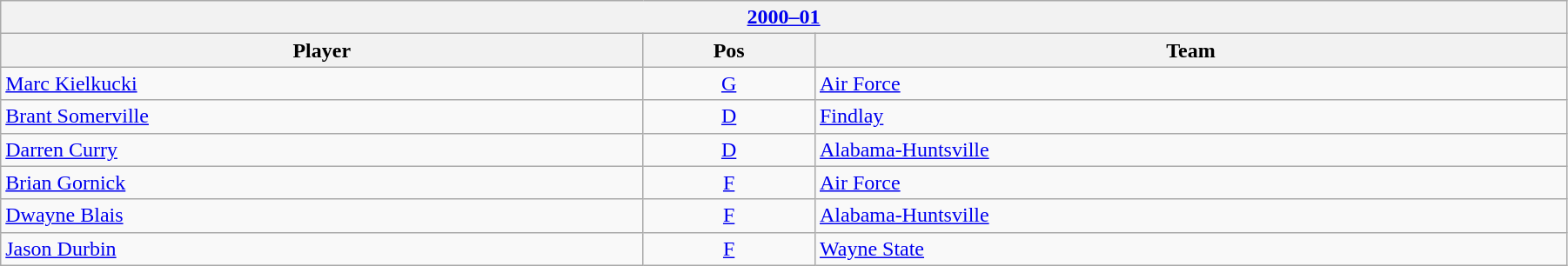<table class="wikitable" width=95%>
<tr>
<th colspan=3><a href='#'>2000–01</a></th>
</tr>
<tr>
<th>Player</th>
<th>Pos</th>
<th>Team</th>
</tr>
<tr>
<td><a href='#'>Marc Kielkucki</a></td>
<td style="text-align:center;"><a href='#'>G</a></td>
<td><a href='#'>Air Force</a></td>
</tr>
<tr>
<td><a href='#'>Brant Somerville</a></td>
<td style="text-align:center;"><a href='#'>D</a></td>
<td><a href='#'>Findlay</a></td>
</tr>
<tr>
<td><a href='#'>Darren Curry</a></td>
<td style="text-align:center;"><a href='#'>D</a></td>
<td><a href='#'>Alabama-Huntsville</a></td>
</tr>
<tr>
<td><a href='#'>Brian Gornick</a></td>
<td style="text-align:center;"><a href='#'>F</a></td>
<td><a href='#'>Air Force</a></td>
</tr>
<tr>
<td><a href='#'>Dwayne Blais</a></td>
<td style="text-align:center;"><a href='#'>F</a></td>
<td><a href='#'>Alabama-Huntsville</a></td>
</tr>
<tr>
<td><a href='#'>Jason Durbin</a></td>
<td style="text-align:center;"><a href='#'>F</a></td>
<td><a href='#'>Wayne State</a></td>
</tr>
</table>
